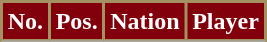<table class="wikitable sortable">
<tr>
<th style="background:#81000B; color:#FFFFFF; border:2px solid #A39161;;" scope="col">No.</th>
<th style="background:#81000B; color:#FFFFFF; border:2px solid #A39161;;" scope="col">Pos.</th>
<th style="background:#81000B; color:#FFFFFF; border:2px solid #A39161;;" scope="col">Nation</th>
<th style="background:#81000B; color:#FFFFFF; border:2px solid #A39161;;" scope="col">Player</th>
</tr>
<tr>
</tr>
</table>
